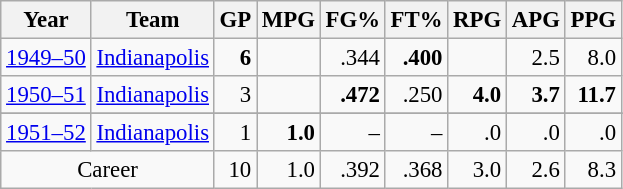<table class="wikitable sortable" style="font-size:95%; text-align:right;">
<tr>
<th>Year</th>
<th>Team</th>
<th>GP</th>
<th>MPG</th>
<th>FG%</th>
<th>FT%</th>
<th>RPG</th>
<th>APG</th>
<th>PPG</th>
</tr>
<tr>
<td style="text-align:left;"><a href='#'>1949–50</a></td>
<td style="text-align:left;"><a href='#'>Indianapolis</a></td>
<td><strong>6</strong></td>
<td></td>
<td>.344</td>
<td><strong>.400</strong></td>
<td></td>
<td>2.5</td>
<td>8.0</td>
</tr>
<tr>
<td style="text-align:left;"><a href='#'>1950–51</a></td>
<td style="text-align:left;"><a href='#'>Indianapolis</a></td>
<td>3</td>
<td></td>
<td><strong>.472</strong></td>
<td>.250</td>
<td><strong>4.0</strong></td>
<td><strong>3.7</strong></td>
<td><strong>11.7</strong></td>
</tr>
<tr>
</tr>
<tr>
<td style="text-align:left;"><a href='#'>1951–52</a></td>
<td style="text-align:left;"><a href='#'>Indianapolis</a></td>
<td>1</td>
<td><strong>1.0</strong></td>
<td>–</td>
<td>–</td>
<td>.0</td>
<td>.0</td>
<td>.0</td>
</tr>
<tr>
<td colspan="2" style="text-align:center;">Career</td>
<td>10</td>
<td>1.0</td>
<td>.392</td>
<td>.368</td>
<td>3.0</td>
<td>2.6</td>
<td>8.3</td>
</tr>
</table>
